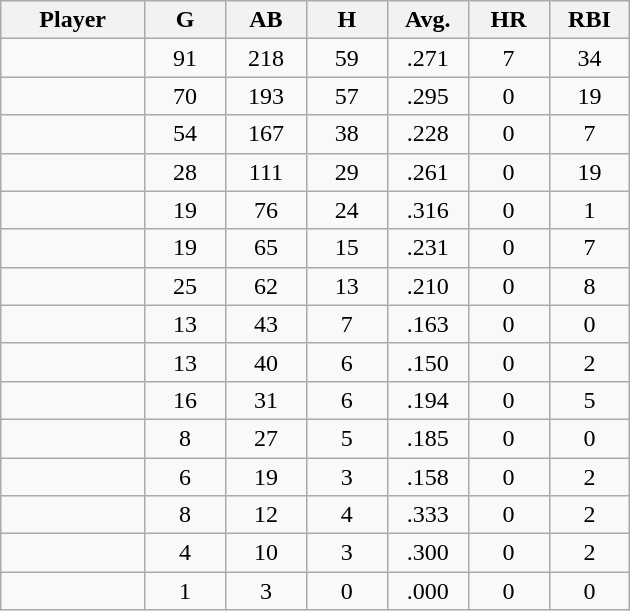<table class="wikitable sortable">
<tr>
<th bgcolor="#DDDDFF" width="16%">Player</th>
<th bgcolor="#DDDDFF" width="9%">G</th>
<th bgcolor="#DDDDFF" width="9%">AB</th>
<th bgcolor="#DDDDFF" width="9%">H</th>
<th bgcolor="#DDDDFF" width="9%">Avg.</th>
<th bgcolor="#DDDDFF" width="9%">HR</th>
<th bgcolor="#DDDDFF" width="9%">RBI</th>
</tr>
<tr align="center">
<td></td>
<td>91</td>
<td>218</td>
<td>59</td>
<td>.271</td>
<td>7</td>
<td>34</td>
</tr>
<tr align="center">
<td></td>
<td>70</td>
<td>193</td>
<td>57</td>
<td>.295</td>
<td>0</td>
<td>19</td>
</tr>
<tr align="center">
<td></td>
<td>54</td>
<td>167</td>
<td>38</td>
<td>.228</td>
<td>0</td>
<td>7</td>
</tr>
<tr align="center">
<td></td>
<td>28</td>
<td>111</td>
<td>29</td>
<td>.261</td>
<td>0</td>
<td>19</td>
</tr>
<tr align="center">
<td></td>
<td>19</td>
<td>76</td>
<td>24</td>
<td>.316</td>
<td>0</td>
<td>1</td>
</tr>
<tr align="center">
<td></td>
<td>19</td>
<td>65</td>
<td>15</td>
<td>.231</td>
<td>0</td>
<td>7</td>
</tr>
<tr align="center">
<td></td>
<td>25</td>
<td>62</td>
<td>13</td>
<td>.210</td>
<td>0</td>
<td>8</td>
</tr>
<tr align="center">
<td></td>
<td>13</td>
<td>43</td>
<td>7</td>
<td>.163</td>
<td>0</td>
<td>0</td>
</tr>
<tr align="center">
<td></td>
<td>13</td>
<td>40</td>
<td>6</td>
<td>.150</td>
<td>0</td>
<td>2</td>
</tr>
<tr align="center">
<td></td>
<td>16</td>
<td>31</td>
<td>6</td>
<td>.194</td>
<td>0</td>
<td>5</td>
</tr>
<tr align="center">
<td></td>
<td>8</td>
<td>27</td>
<td>5</td>
<td>.185</td>
<td>0</td>
<td>0</td>
</tr>
<tr align="center">
<td></td>
<td>6</td>
<td>19</td>
<td>3</td>
<td>.158</td>
<td>0</td>
<td>2</td>
</tr>
<tr align="center">
<td></td>
<td>8</td>
<td>12</td>
<td>4</td>
<td>.333</td>
<td>0</td>
<td>2</td>
</tr>
<tr align="center">
<td></td>
<td>4</td>
<td>10</td>
<td>3</td>
<td>.300</td>
<td>0</td>
<td>2</td>
</tr>
<tr align="center">
<td></td>
<td>1</td>
<td>3</td>
<td>0</td>
<td>.000</td>
<td>0</td>
<td>0</td>
</tr>
</table>
